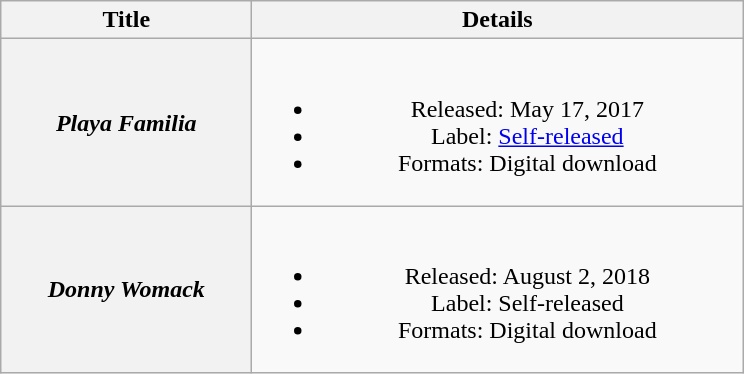<table class="wikitable plainrowheaders" style="text-align:center">
<tr>
<th scope="col" style="width:10em">Title</th>
<th scope="col" style="width:20em">Details</th>
</tr>
<tr>
<th scope="row"><em>Playa Familia</em><br></th>
<td><br><ul><li>Released: May 17, 2017</li><li>Label: <a href='#'>Self-released</a></li><li>Formats: Digital download</li></ul></td>
</tr>
<tr>
<th scope="row"><em>Donny Womack</em></th>
<td><br><ul><li>Released: August 2, 2018</li><li>Label: Self-released</li><li>Formats: Digital download</li></ul></td>
</tr>
</table>
